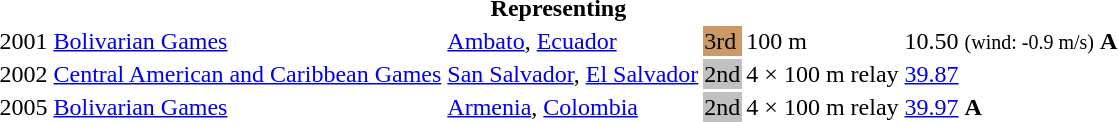<table>
<tr>
<th colspan="6">Representing </th>
</tr>
<tr>
<td>2001</td>
<td><a href='#'>Bolivarian Games</a></td>
<td><a href='#'>Ambato</a>, <a href='#'>Ecuador</a></td>
<td bgcolor=cc9966>3rd</td>
<td>100 m</td>
<td>10.50 <small>(wind: -0.9 m/s)</small> <strong>A</strong></td>
</tr>
<tr>
<td>2002</td>
<td><a href='#'>Central American and Caribbean Games</a></td>
<td><a href='#'>San Salvador</a>, <a href='#'>El Salvador</a></td>
<td bgcolor=silver>2nd</td>
<td>4 × 100 m relay</td>
<td><a href='#'>39.87</a></td>
</tr>
<tr>
<td>2005</td>
<td><a href='#'>Bolivarian Games</a></td>
<td><a href='#'>Armenia</a>, <a href='#'>Colombia</a></td>
<td bgcolor=silver>2nd</td>
<td>4 × 100 m relay</td>
<td><a href='#'>39.97</a> <strong>A</strong></td>
</tr>
</table>
